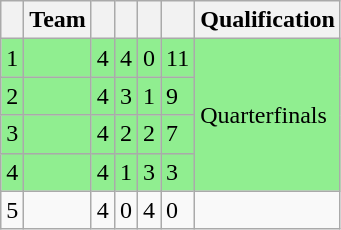<table class="wikitable">
<tr>
<th></th>
<th>Team</th>
<th></th>
<th></th>
<th></th>
<th></th>
<th>Qualification</th>
</tr>
<tr bgcolor=lightgreen>
<td>1</td>
<td></td>
<td>4</td>
<td>4</td>
<td>0</td>
<td>11</td>
<td rowspan=4>Quarterfinals</td>
</tr>
<tr bgcolor=lightgreen>
<td>2</td>
<td></td>
<td>4</td>
<td>3</td>
<td>1</td>
<td>9</td>
</tr>
<tr bgcolor=lightgreen>
<td>3</td>
<td></td>
<td>4</td>
<td>2</td>
<td>2</td>
<td>7</td>
</tr>
<tr bgcolor=lightgreen>
<td>4</td>
<td></td>
<td>4</td>
<td>1</td>
<td>3</td>
<td>3</td>
</tr>
<tr>
<td>5</td>
<td></td>
<td>4</td>
<td>0</td>
<td>4</td>
<td>0</td>
<td></td>
</tr>
</table>
